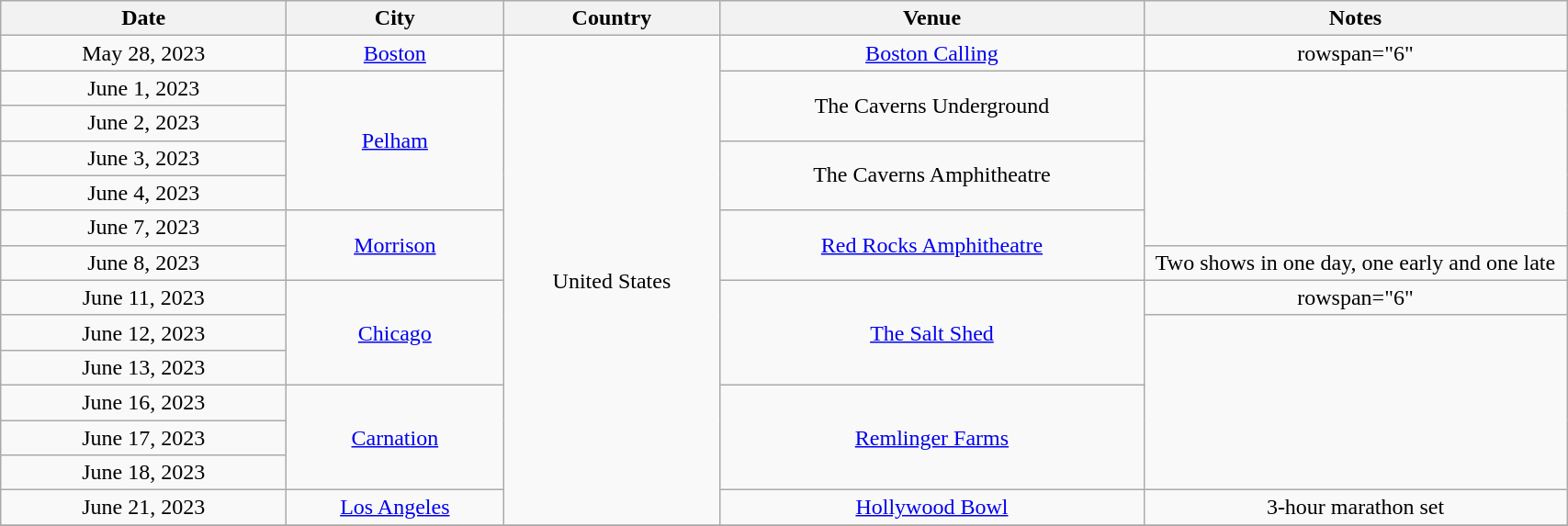<table class="wikitable" style="text-align:center;">
<tr>
<th style="width:200px;">Date</th>
<th style="width:150px;">City</th>
<th style="width:150px;">Country</th>
<th style="width:300px;">Venue</th>
<th style="width:300px;">Notes</th>
</tr>
<tr>
<td>May 28, 2023</td>
<td><a href='#'>Boston</a></td>
<td rowspan="14">United States</td>
<td><a href='#'>Boston Calling</a></td>
<td>rowspan="6" </td>
</tr>
<tr>
<td>June 1, 2023</td>
<td rowspan="4"><a href='#'>Pelham</a></td>
<td rowspan="2">The Caverns Underground</td>
</tr>
<tr>
<td>June 2, 2023</td>
</tr>
<tr>
<td>June 3, 2023</td>
<td rowspan="2">The Caverns Amphitheatre</td>
</tr>
<tr>
<td>June 4, 2023</td>
</tr>
<tr>
<td>June 7, 2023</td>
<td rowspan="2"><a href='#'>Morrison</a></td>
<td rowspan="2"><a href='#'>Red Rocks Amphitheatre</a></td>
</tr>
<tr>
<td>June 8, 2023</td>
<td>Two shows in one day, one early and one late</td>
</tr>
<tr>
<td>June 11, 2023</td>
<td rowspan="3"><a href='#'>Chicago</a></td>
<td rowspan="3"><a href='#'>The Salt Shed</a></td>
<td>rowspan="6" </td>
</tr>
<tr>
<td>June 12, 2023</td>
</tr>
<tr>
<td>June 13, 2023</td>
</tr>
<tr>
<td>June 16, 2023</td>
<td rowspan="3"><a href='#'>Carnation</a></td>
<td rowspan="3"><a href='#'>Remlinger Farms</a></td>
</tr>
<tr>
<td>June 17, 2023</td>
</tr>
<tr>
<td>June 18, 2023</td>
</tr>
<tr>
<td>June 21, 2023</td>
<td><a href='#'>Los Angeles</a></td>
<td><a href='#'>Hollywood Bowl</a></td>
<td>3-hour marathon set</td>
</tr>
<tr>
</tr>
</table>
